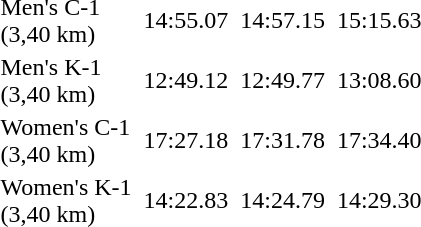<table>
<tr>
<td>Men's C-1<br>(3,40 km)</td>
<td></td>
<td>14:55.07</td>
<td></td>
<td>14:57.15</td>
<td></td>
<td>15:15.63</td>
</tr>
<tr>
<td>Men's K-1<br>(3,40 km)</td>
<td></td>
<td>12:49.12</td>
<td></td>
<td>12:49.77</td>
<td></td>
<td>13:08.60</td>
</tr>
<tr>
<td>Women's C-1<br>(3,40 km)</td>
<td></td>
<td>17:27.18</td>
<td></td>
<td>17:31.78</td>
<td></td>
<td>17:34.40</td>
</tr>
<tr>
<td>Women's K-1<br>(3,40 km)</td>
<td></td>
<td>14:22.83</td>
<td></td>
<td>14:24.79</td>
<td></td>
<td>14:29.30</td>
</tr>
</table>
